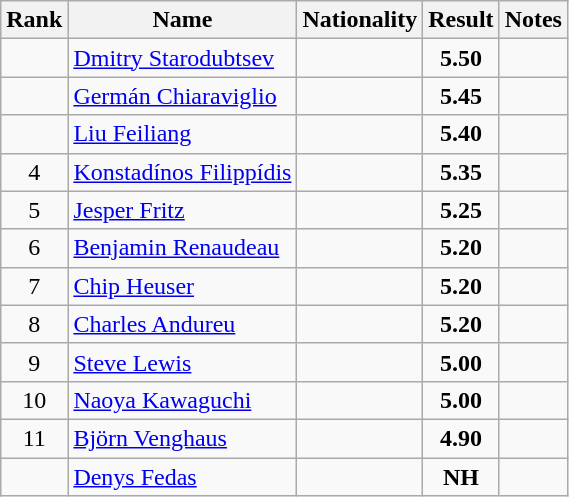<table class="wikitable sortable" style="text-align:center">
<tr>
<th>Rank</th>
<th>Name</th>
<th>Nationality</th>
<th>Result</th>
<th>Notes</th>
</tr>
<tr>
<td></td>
<td align=left><a href='#'>Dmitry Starodubtsev</a></td>
<td align=left></td>
<td><strong>5.50</strong></td>
<td></td>
</tr>
<tr>
<td></td>
<td align=left><a href='#'>Germán Chiaraviglio</a></td>
<td align=left></td>
<td><strong>5.45</strong></td>
<td></td>
</tr>
<tr>
<td></td>
<td align=left><a href='#'>Liu Feiliang</a></td>
<td align=left></td>
<td><strong>5.40</strong></td>
<td></td>
</tr>
<tr>
<td>4</td>
<td align=left><a href='#'>Konstadínos Filippídis</a></td>
<td align=left></td>
<td><strong>5.35</strong></td>
<td></td>
</tr>
<tr>
<td>5</td>
<td align=left><a href='#'>Jesper Fritz</a></td>
<td align=left></td>
<td><strong>5.25</strong></td>
<td></td>
</tr>
<tr>
<td>6</td>
<td align=left><a href='#'>Benjamin Renaudeau</a></td>
<td align=left></td>
<td><strong>5.20</strong></td>
<td></td>
</tr>
<tr>
<td>7</td>
<td align=left><a href='#'>Chip Heuser</a></td>
<td align=left></td>
<td><strong>5.20</strong></td>
<td></td>
</tr>
<tr>
<td>8</td>
<td align=left><a href='#'>Charles Andureu</a></td>
<td align=left></td>
<td><strong>5.20</strong></td>
<td></td>
</tr>
<tr>
<td>9</td>
<td align=left><a href='#'>Steve Lewis</a></td>
<td align=left></td>
<td><strong>5.00</strong></td>
<td></td>
</tr>
<tr>
<td>10</td>
<td align=left><a href='#'>Naoya Kawaguchi</a></td>
<td align=left></td>
<td><strong>5.00</strong></td>
<td></td>
</tr>
<tr>
<td>11</td>
<td align=left><a href='#'>Björn Venghaus</a></td>
<td align=left></td>
<td><strong>4.90</strong></td>
<td></td>
</tr>
<tr>
<td></td>
<td align=left><a href='#'>Denys Fedas</a></td>
<td align=left></td>
<td><strong>NH</strong></td>
<td></td>
</tr>
</table>
